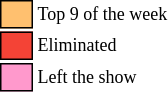<table class="toccolours" style="font-size: 75%; white-space: nowrap;">
<tr>
<td style="background:#FFC06F; border: 1px solid black;">      </td>
<td>Top 9 of the week</td>
</tr>
<tr>
<td style="background:#F44336; border: 1px solid black;">      </td>
<td>Eliminated</td>
</tr>
<tr>
<td style="background:#FF99CC; border: 1px solid black;">      </td>
<td>Left the show</td>
</tr>
</table>
